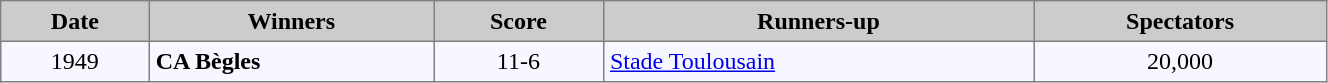<table cellpadding="4" cellspacing="0" border="1" style="background:#f7f8ff; width:70%; font-size:100%; border:gray solid 1px; border-collapse:collapse;">
<tr style="background:#ccc;">
<td align=center><strong>Date</strong></td>
<td align=center><strong>Winners</strong></td>
<td align=center><strong>Score</strong></td>
<td align=center><strong>Runners-up</strong></td>
<td align=center><strong>Spectators</strong></td>
</tr>
<tr>
<td align=center>1949</td>
<td><strong>CA Bègles</strong></td>
<td align=center>11-6</td>
<td><a href='#'>Stade Toulousain</a></td>
<td align=center>20,000</td>
</tr>
</table>
